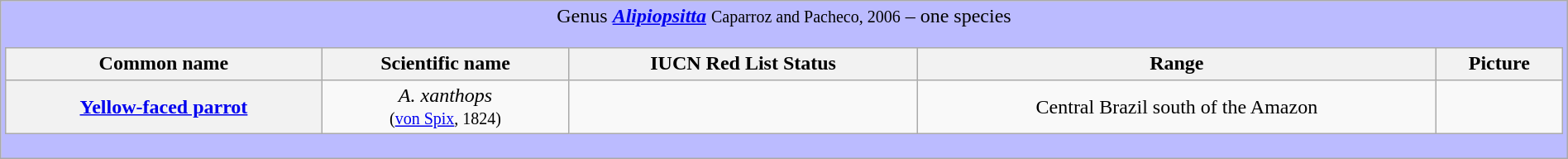<table class="wikitable" style="width:100%;text-align:center">
<tr>
<td colspan="100%" align="center" bgcolor="#BBBBFF">Genus <strong><em><a href='#'>Alipiopsitta</a></em></strong> <small>Caparroz and Pacheco, 2006</small> – one species<br><table class="wikitable" style="width:100%;text-align:center">
<tr>
<th scope="col">Common name</th>
<th scope="col">Scientific name</th>
<th scope="col">IUCN Red List Status</th>
<th scope="col">Range</th>
<th scope="col">Picture</th>
</tr>
<tr>
<th scope="row"><a href='#'>Yellow-faced parrot</a></th>
<td><em>A. xanthops</em> <br><small>(<a href='#'>von Spix</a>, 1824)</small></td>
<td></td>
<td>Central Brazil south of the Amazon</td>
<td></td>
</tr>
</table>
</td>
</tr>
</table>
